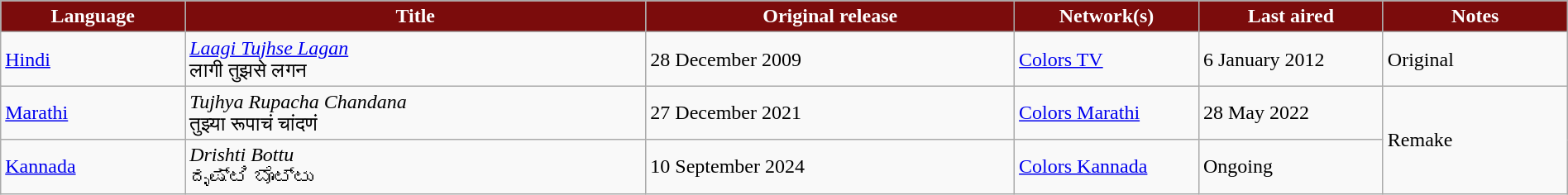<table class="wikitable" style="width: 100%; margin-right: 0;">
<tr style="color:white">
<th style="background:#7b0c0c; width:10%;">Language</th>
<th style="background:#7b0c0c; width:25%;">Title</th>
<th style="background:#7b0c0c; width:20%;">Original release</th>
<th style="background:#7b0c0c; width:10%;">Network(s)</th>
<th style="background:#7b0c0c; width:10%;">Last aired</th>
<th style="background:#7b0c0c; width:10%;">Notes</th>
</tr>
<tr>
<td><a href='#'>Hindi</a></td>
<td><em><a href='#'>Laagi Tujhse Lagan</a></em> <br> लागी तुझसे लगन</td>
<td>28 December 2009</td>
<td><a href='#'>Colors TV</a></td>
<td>6 January 2012</td>
<td>Original</td>
</tr>
<tr>
<td><a href='#'>Marathi</a></td>
<td><em>Tujhya Rupacha Chandana</em> <br> तुझ्या रूपाचं चांदणं</td>
<td>27 December 2021</td>
<td><a href='#'>Colors Marathi</a></td>
<td>28 May 2022</td>
<td rowspan="2">Remake</td>
</tr>
<tr>
<td><a href='#'>Kannada</a></td>
<td><em>Drishti Bottu</em> <br> ದೃಷ್ಟಿ ಬೊಟ್ಟು</td>
<td>10 September 2024</td>
<td><a href='#'>Colors Kannada</a></td>
<td>Ongoing</td>
</tr>
</table>
